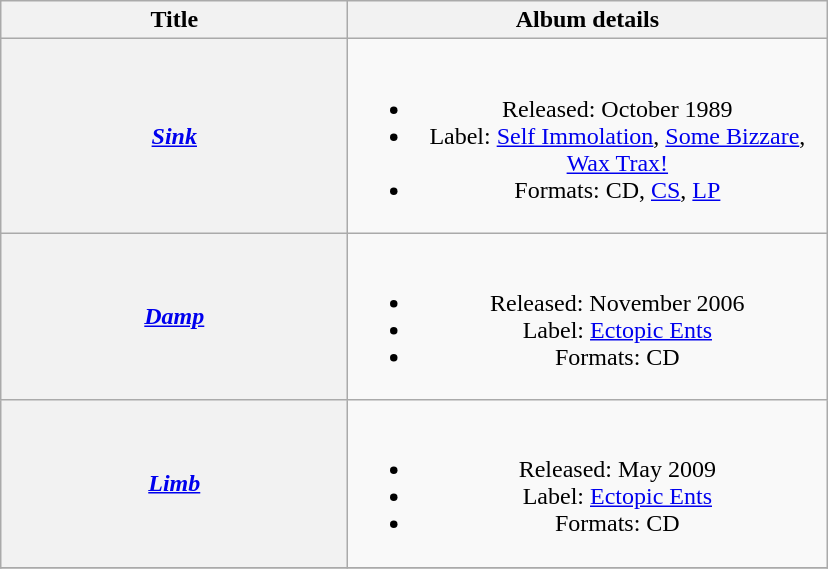<table class="wikitable plainrowheaders" style="text-align:center;">
<tr>
<th scope="col" rowspan="1" style="width:14em;">Title</th>
<th scope="col" rowspan="1" style="width:19.5em;">Album details</th>
</tr>
<tr>
<th scope="row"><em><a href='#'>Sink</a></em></th>
<td><br><ul><li>Released: October 1989</li><li>Label: <a href='#'>Self Immolation</a>, <a href='#'>Some Bizzare</a>, <a href='#'>Wax Trax!</a></li><li>Formats: CD, <a href='#'>CS</a>, <a href='#'>LP</a></li></ul></td>
</tr>
<tr>
<th scope="row"><em><a href='#'>Damp</a></em></th>
<td><br><ul><li>Released: November 2006</li><li>Label: <a href='#'>Ectopic Ents</a></li><li>Formats: CD</li></ul></td>
</tr>
<tr>
<th scope="row"><em><a href='#'>Limb</a></em></th>
<td><br><ul><li>Released: May 2009</li><li>Label: <a href='#'>Ectopic Ents</a></li><li>Formats: CD</li></ul></td>
</tr>
<tr>
</tr>
</table>
